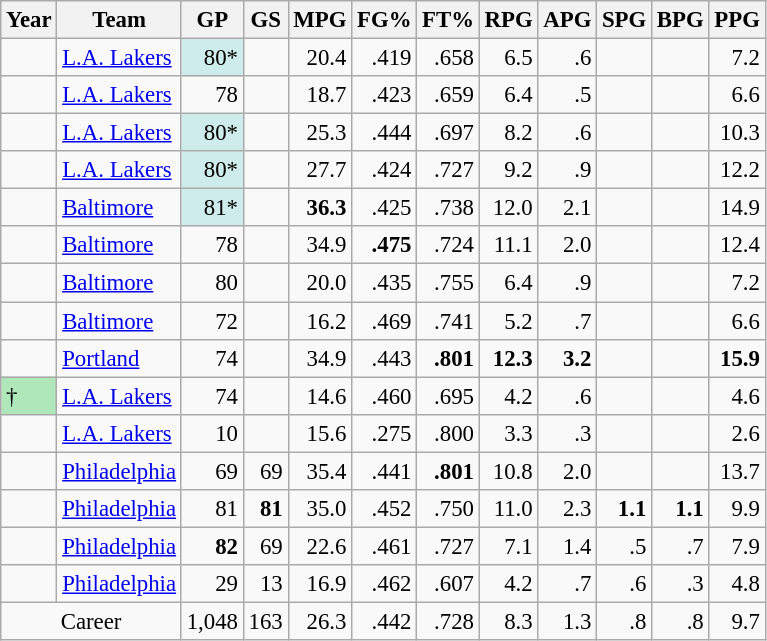<table class="wikitable sortable" style="font-size:95%; text-align:right;">
<tr>
<th>Year</th>
<th>Team</th>
<th>GP</th>
<th>GS</th>
<th>MPG</th>
<th>FG%</th>
<th>FT%</th>
<th>RPG</th>
<th>APG</th>
<th>SPG</th>
<th>BPG</th>
<th>PPG</th>
</tr>
<tr>
<td style="text-align:left;"></td>
<td style="text-align:left;"><a href='#'>L.A. Lakers</a></td>
<td style="background:#CFECEC;">80*</td>
<td></td>
<td>20.4</td>
<td>.419</td>
<td>.658</td>
<td>6.5</td>
<td>.6</td>
<td></td>
<td></td>
<td>7.2</td>
</tr>
<tr>
<td style="text-align:left;"></td>
<td style="text-align:left;"><a href='#'>L.A. Lakers</a></td>
<td>78</td>
<td></td>
<td>18.7</td>
<td>.423</td>
<td>.659</td>
<td>6.4</td>
<td>.5</td>
<td></td>
<td></td>
<td>6.6</td>
</tr>
<tr>
<td style="text-align:left;"></td>
<td style="text-align:left;"><a href='#'>L.A. Lakers</a></td>
<td style="background:#CFECEC;">80*</td>
<td></td>
<td>25.3</td>
<td>.444</td>
<td>.697</td>
<td>8.2</td>
<td>.6</td>
<td></td>
<td></td>
<td>10.3</td>
</tr>
<tr>
<td style="text-align:left;"></td>
<td style="text-align:left;"><a href='#'>L.A. Lakers</a></td>
<td style="background:#CFECEC;">80*</td>
<td></td>
<td>27.7</td>
<td>.424</td>
<td>.727</td>
<td>9.2</td>
<td>.9</td>
<td></td>
<td></td>
<td>12.2</td>
</tr>
<tr>
<td style="text-align:left;"></td>
<td style="text-align:left;"><a href='#'>Baltimore</a></td>
<td style="background:#CFECEC;">81*</td>
<td></td>
<td><strong>36.3</strong></td>
<td>.425</td>
<td>.738</td>
<td>12.0</td>
<td>2.1</td>
<td></td>
<td></td>
<td>14.9</td>
</tr>
<tr>
<td style="text-align:left;"></td>
<td style="text-align:left;"><a href='#'>Baltimore</a></td>
<td>78</td>
<td></td>
<td>34.9</td>
<td><strong>.475</strong></td>
<td>.724</td>
<td>11.1</td>
<td>2.0</td>
<td></td>
<td></td>
<td>12.4</td>
</tr>
<tr>
<td style="text-align:left;"></td>
<td style="text-align:left;"><a href='#'>Baltimore</a></td>
<td>80</td>
<td></td>
<td>20.0</td>
<td>.435</td>
<td>.755</td>
<td>6.4</td>
<td>.9</td>
<td></td>
<td></td>
<td>7.2</td>
</tr>
<tr>
<td style="text-align:left;"></td>
<td style="text-align:left;"><a href='#'>Baltimore</a></td>
<td>72</td>
<td></td>
<td>16.2</td>
<td>.469</td>
<td>.741</td>
<td>5.2</td>
<td>.7</td>
<td></td>
<td></td>
<td>6.6</td>
</tr>
<tr>
<td style="text-align:left;"></td>
<td style="text-align:left;"><a href='#'>Portland</a></td>
<td>74</td>
<td></td>
<td>34.9</td>
<td>.443</td>
<td><strong>.801</strong></td>
<td><strong>12.3</strong></td>
<td><strong>3.2</strong></td>
<td></td>
<td></td>
<td><strong>15.9</strong></td>
</tr>
<tr>
<td style="text-align:left; background:#afe6ba;">†</td>
<td style="text-align:left;"><a href='#'>L.A. Lakers</a></td>
<td>74</td>
<td></td>
<td>14.6</td>
<td>.460</td>
<td>.695</td>
<td>4.2</td>
<td>.6</td>
<td></td>
<td></td>
<td>4.6</td>
</tr>
<tr>
<td style="text-align:left;"></td>
<td style="text-align:left;"><a href='#'>L.A. Lakers</a></td>
<td>10</td>
<td></td>
<td>15.6</td>
<td>.275</td>
<td>.800</td>
<td>3.3</td>
<td>.3</td>
<td></td>
<td></td>
<td>2.6</td>
</tr>
<tr>
<td style="text-align:left;"></td>
<td style="text-align:left;"><a href='#'>Philadelphia</a></td>
<td>69</td>
<td>69</td>
<td>35.4</td>
<td>.441</td>
<td><strong>.801</strong></td>
<td>10.8</td>
<td>2.0</td>
<td></td>
<td></td>
<td>13.7</td>
</tr>
<tr>
<td style="text-align:left;"></td>
<td style="text-align:left;"><a href='#'>Philadelphia</a></td>
<td>81</td>
<td><strong>81</strong></td>
<td>35.0</td>
<td>.452</td>
<td>.750</td>
<td>11.0</td>
<td>2.3</td>
<td><strong>1.1</strong></td>
<td><strong>1.1</strong></td>
<td>9.9</td>
</tr>
<tr>
<td style="text-align:left;"></td>
<td style="text-align:left;"><a href='#'>Philadelphia</a></td>
<td><strong>82</strong></td>
<td>69</td>
<td>22.6</td>
<td>.461</td>
<td>.727</td>
<td>7.1</td>
<td>1.4</td>
<td>.5</td>
<td>.7</td>
<td>7.9</td>
</tr>
<tr>
<td style="text-align:left;"></td>
<td style="text-align:left;"><a href='#'>Philadelphia</a></td>
<td>29</td>
<td>13</td>
<td>16.9</td>
<td>.462</td>
<td>.607</td>
<td>4.2</td>
<td>.7</td>
<td>.6</td>
<td>.3</td>
<td>4.8</td>
</tr>
<tr class="sortbottom">
<td style="text-align:center;" colspan="2">Career</td>
<td>1,048</td>
<td>163</td>
<td>26.3</td>
<td>.442</td>
<td>.728</td>
<td>8.3</td>
<td>1.3</td>
<td>.8</td>
<td>.8</td>
<td>9.7</td>
</tr>
</table>
